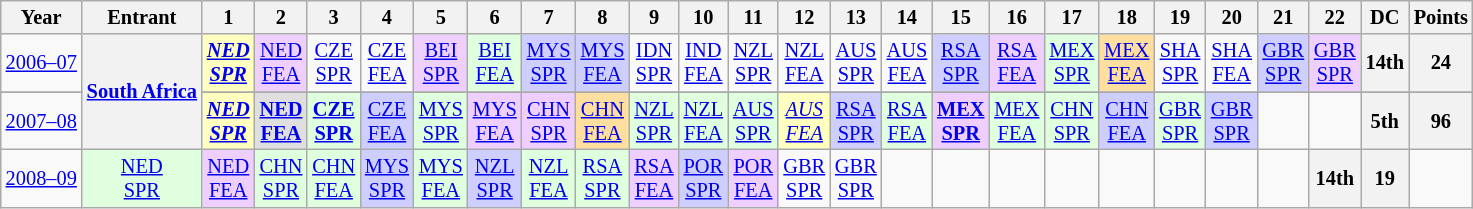<table class="wikitable" style="text-align:center; font-size:85%">
<tr>
<th>Year</th>
<th>Entrant</th>
<th>1</th>
<th>2</th>
<th>3</th>
<th>4</th>
<th>5</th>
<th>6</th>
<th>7</th>
<th>8</th>
<th>9</th>
<th>10</th>
<th>11</th>
<th>12</th>
<th>13</th>
<th>14</th>
<th>15</th>
<th>16</th>
<th>17</th>
<th>18</th>
<th>19</th>
<th>20</th>
<th>21</th>
<th>22</th>
<th>DC</th>
<th>Points</th>
</tr>
<tr>
<td nowrap><a href='#'>2006–07</a></td>
<th rowspan=3 nowrap><a href='#'>South Africa</a></th>
<td style="background:#FFFFBF;"><strong><em><a href='#'>NED<br>SPR</a></em></strong><br></td>
<td style="background:#EFCFFF;"><a href='#'>NED<br>FEA</a><br></td>
<td><a href='#'>CZE<br>SPR</a></td>
<td><a href='#'>CZE<br>FEA</a></td>
<td style="background:#EFCFFF;"><a href='#'>BEI<br>SPR</a><br></td>
<td style="background:#DFFFDF;"><a href='#'>BEI<br>FEA</a><br></td>
<td style="background:#CFCFFF;"><a href='#'>MYS<br>SPR</a><br></td>
<td style="background:#CFCFFF;"><a href='#'>MYS<br>FEA</a><br></td>
<td><a href='#'>IDN<br>SPR</a></td>
<td><a href='#'>IND<br>FEA</a></td>
<td><a href='#'>NZL<br>SPR</a></td>
<td><a href='#'>NZL<br>FEA</a></td>
<td><a href='#'>AUS<br>SPR</a></td>
<td><a href='#'>AUS<br>FEA</a></td>
<td style="background:#CFCFFF;"><a href='#'>RSA<br>SPR</a><br></td>
<td style="background:#EFCFFF;"><a href='#'>RSA<br>FEA</a><br></td>
<td style="background:#DFFFDF;"><a href='#'>MEX<br>SPR</a><br></td>
<td style="background:#FFDF9F;"><a href='#'>MEX<br>FEA</a><br></td>
<td><a href='#'>SHA<br>SPR</a></td>
<td><a href='#'>SHA<br>FEA</a></td>
<td style="background:#CFCFFF;"><a href='#'>GBR<br>SPR</a><br></td>
<td style="background:#EFCFFF;"><a href='#'>GBR<br>SPR</a><br></td>
<th>14th</th>
<th>24</th>
</tr>
<tr>
</tr>
<tr>
<td nowrap><a href='#'>2007–08</a></td>
<td style="background:#FFFFBF;"><strong><em><a href='#'>NED<br>SPR</a></em></strong><br></td>
<td style="background:#DFDFDF;"><strong><a href='#'>NED<br>FEA</a></strong><br></td>
<td style="background:#DFFFDF;"><strong><a href='#'>CZE<br>SPR</a></strong><br></td>
<td style="background:#CFCFFF;"><a href='#'>CZE<br>FEA</a><br></td>
<td style="background:#DFFFDF;"><a href='#'>MYS<br>SPR</a><br></td>
<td style="background:#EFCFFF;"><a href='#'>MYS<br>FEA</a><br></td>
<td style="background:#EFCFFF;"><a href='#'>CHN<br>SPR</a><br></td>
<td style="background:#FFDF9F;"><a href='#'>CHN<br>FEA</a><br></td>
<td style="background:#DFFFDF;"><a href='#'>NZL<br>SPR</a><br></td>
<td style="background:#DFFFDF;"><a href='#'>NZL<br>FEA</a><br></td>
<td style="background:#DFFFDF;"><a href='#'>AUS<br>SPR</a><br></td>
<td style="background:#FFFFBF;"><em><a href='#'>AUS<br>FEA</a></em><br></td>
<td style="background:#CFCFFF;"><a href='#'>RSA<br>SPR</a><br></td>
<td style="background:#DFFFDF;"><a href='#'>RSA<br>FEA</a><br></td>
<td style="background:#EFCFFF;"><strong><a href='#'>MEX<br>SPR</a></strong><br></td>
<td style="background:#DFFFDF;"><a href='#'>MEX<br>FEA</a><br></td>
<td style="background:#DFFFDF;"><a href='#'>CHN<br>SPR</a><br></td>
<td style="background:#CFCFFF;"><a href='#'>CHN<br>FEA</a><br></td>
<td style="background:#DFFFDF;"><a href='#'>GBR<br>SPR</a><br></td>
<td style="background:#CFCFFF;"><a href='#'>GBR<br>SPR</a><br></td>
<td></td>
<td></td>
<th>5th</th>
<th>96</th>
</tr>
<tr>
<td nowrap><a href='#'>2008–09</a></td>
<td style="background:#DFFFDF;"><a href='#'>NED<br>SPR</a><br></td>
<td style="background:#EFCFFF;"><a href='#'>NED<br>FEA</a><br></td>
<td style="background:#DFFFDF;"><a href='#'>CHN<br>SPR</a><br></td>
<td style="background:#DFFFDF;"><a href='#'>CHN<br>FEA</a><br></td>
<td style="background:#CFCFFF;"><a href='#'>MYS<br>SPR</a><br></td>
<td style="background:#DFFFDF;"><a href='#'>MYS<br>FEA</a><br></td>
<td style="background:#CFCFFF;"><a href='#'>NZL<br>SPR</a><br></td>
<td style="background:#DFFFDF;"><a href='#'>NZL<br>FEA</a><br></td>
<td style="background:#DFFFDF;"><a href='#'>RSA<br>SPR</a><br></td>
<td style="background:#EFCFFF;"><a href='#'>RSA<br>FEA</a><br></td>
<td style="background:#CFCFFF;"><a href='#'>POR<br>SPR</a><br></td>
<td style="background:#EFCFFF;"><a href='#'>POR<br>FEA</a><br></td>
<td><a href='#'>GBR<br>SPR</a></td>
<td><a href='#'>GBR<br>SPR</a></td>
<td></td>
<td></td>
<td></td>
<td></td>
<td></td>
<td></td>
<td></td>
<td></td>
<th>14th</th>
<th>19</th>
</tr>
</table>
